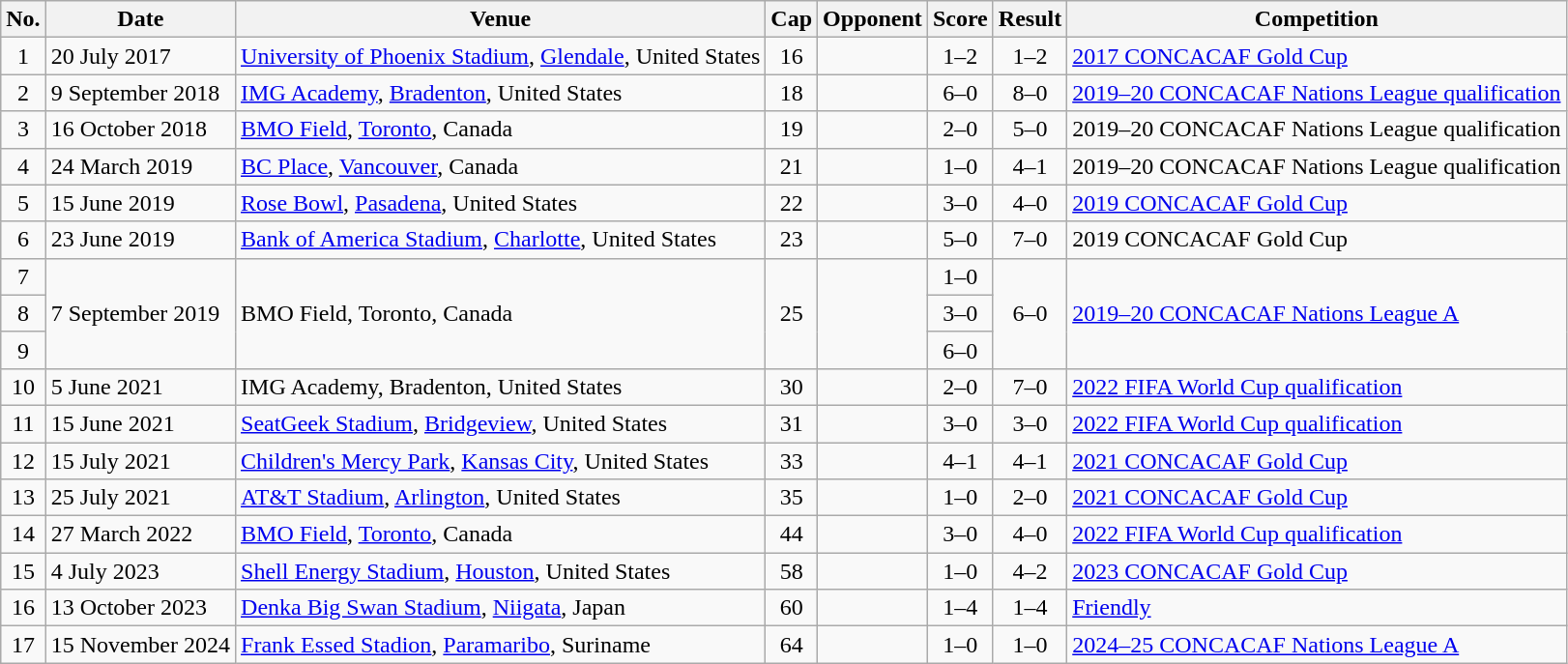<table class="wikitable sortable">
<tr>
<th scope="col">No.</th>
<th scope="col">Date</th>
<th scope="col">Venue</th>
<th scope="col">Cap</th>
<th scope="col">Opponent</th>
<th scope="col">Score</th>
<th scope="col">Result</th>
<th scope="col">Competition</th>
</tr>
<tr>
<td align="center">1</td>
<td>20 July 2017</td>
<td><a href='#'>University of Phoenix Stadium</a>, <a href='#'>Glendale</a>, United States</td>
<td align="center">16</td>
<td></td>
<td align="center">1–2</td>
<td align="center">1–2</td>
<td><a href='#'>2017 CONCACAF Gold Cup</a></td>
</tr>
<tr>
<td align="center">2</td>
<td>9 September 2018</td>
<td><a href='#'>IMG Academy</a>, <a href='#'>Bradenton</a>, United States</td>
<td align="center">18</td>
<td></td>
<td align="center">6–0</td>
<td align="center">8–0</td>
<td><a href='#'>2019–20 CONCACAF Nations League qualification</a></td>
</tr>
<tr>
<td align="center">3</td>
<td>16 October 2018</td>
<td><a href='#'>BMO Field</a>, <a href='#'>Toronto</a>, Canada</td>
<td align="center">19</td>
<td></td>
<td align="center">2–0</td>
<td align="center">5–0</td>
<td>2019–20 CONCACAF Nations League qualification</td>
</tr>
<tr>
<td align="center">4</td>
<td>24 March 2019</td>
<td><a href='#'>BC Place</a>, <a href='#'>Vancouver</a>, Canada</td>
<td align="center">21</td>
<td></td>
<td align="center">1–0</td>
<td align="center">4–1</td>
<td>2019–20 CONCACAF Nations League qualification</td>
</tr>
<tr>
<td align="center">5</td>
<td>15 June 2019</td>
<td><a href='#'>Rose Bowl</a>, <a href='#'>Pasadena</a>, United States</td>
<td align="center">22</td>
<td></td>
<td align="center">3–0</td>
<td align="center">4–0</td>
<td><a href='#'>2019 CONCACAF Gold Cup</a></td>
</tr>
<tr>
<td align="center">6</td>
<td>23 June 2019</td>
<td><a href='#'>Bank of America Stadium</a>, <a href='#'>Charlotte</a>, United States</td>
<td align="center">23</td>
<td></td>
<td align="center">5–0</td>
<td align="center">7–0</td>
<td>2019 CONCACAF Gold Cup</td>
</tr>
<tr>
<td align="center">7</td>
<td rowspan="3">7 September 2019</td>
<td rowspan="3">BMO Field, Toronto, Canada</td>
<td rowspan="3" align="center">25</td>
<td rowspan="3"></td>
<td align="center">1–0</td>
<td align=center rowspan="3">6–0</td>
<td rowspan="3"><a href='#'>2019–20 CONCACAF Nations League A</a></td>
</tr>
<tr>
<td align="center">8</td>
<td align="center">3–0</td>
</tr>
<tr>
<td align="center">9</td>
<td align="center">6–0</td>
</tr>
<tr>
<td align="center">10</td>
<td>5 June 2021</td>
<td>IMG Academy, Bradenton, United States</td>
<td align="center">30</td>
<td></td>
<td align="center">2–0</td>
<td align="center">7–0</td>
<td><a href='#'>2022 FIFA World Cup qualification</a></td>
</tr>
<tr>
<td align="center">11</td>
<td>15 June 2021</td>
<td><a href='#'>SeatGeek Stadium</a>, <a href='#'>Bridgeview</a>, United States</td>
<td align="center">31</td>
<td></td>
<td align="center">3–0</td>
<td align="center">3–0</td>
<td><a href='#'>2022 FIFA World Cup qualification</a></td>
</tr>
<tr>
<td align="center">12</td>
<td>15 July 2021</td>
<td><a href='#'>Children's Mercy Park</a>, <a href='#'>Kansas City</a>, United States</td>
<td align="center">33</td>
<td></td>
<td align="center">4–1</td>
<td align="center">4–1</td>
<td><a href='#'>2021 CONCACAF Gold Cup</a></td>
</tr>
<tr>
<td align="center">13</td>
<td>25 July 2021</td>
<td><a href='#'>AT&T Stadium</a>, <a href='#'>Arlington</a>, United States</td>
<td align="center">35</td>
<td></td>
<td align=center>1–0</td>
<td align=center>2–0</td>
<td><a href='#'>2021 CONCACAF Gold Cup</a></td>
</tr>
<tr>
<td align="center">14</td>
<td>27 March 2022</td>
<td><a href='#'>BMO Field</a>, <a href='#'>Toronto</a>, Canada</td>
<td align="center">44</td>
<td></td>
<td align=center>3–0</td>
<td align=center>4–0</td>
<td><a href='#'>2022 FIFA World Cup qualification</a></td>
</tr>
<tr>
<td align="center">15</td>
<td>4 July 2023</td>
<td><a href='#'>Shell Energy Stadium</a>, <a href='#'>Houston</a>, United States</td>
<td align="center">58</td>
<td></td>
<td align=center>1–0</td>
<td align=center>4–2</td>
<td><a href='#'>2023 CONCACAF Gold Cup</a></td>
</tr>
<tr>
<td align="center">16</td>
<td>13 October 2023</td>
<td><a href='#'>Denka Big Swan Stadium</a>, <a href='#'>Niigata</a>, Japan</td>
<td align="center">60</td>
<td></td>
<td align=center>1–4</td>
<td align=center>1–4</td>
<td><a href='#'>Friendly</a></td>
</tr>
<tr>
<td align="center">17</td>
<td>15 November 2024</td>
<td><a href='#'>Frank Essed Stadion</a>, <a href='#'>Paramaribo</a>, Suriname</td>
<td align="center">64</td>
<td></td>
<td align=center>1–0</td>
<td align=center>1–0</td>
<td><a href='#'>2024–25 CONCACAF Nations League A</a></td>
</tr>
</table>
